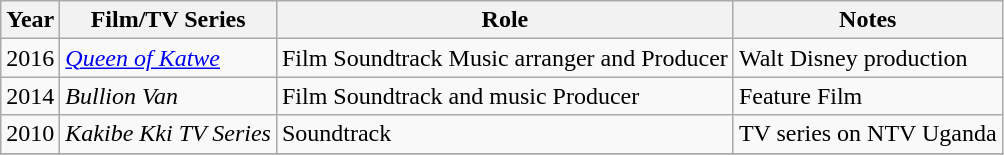<table class="wikitable">
<tr>
<th>Year</th>
<th>Film/TV Series</th>
<th>Role</th>
<th>Notes</th>
</tr>
<tr>
<td>2016</td>
<td><em><a href='#'>Queen of Katwe</a></em></td>
<td>Film Soundtrack Music arranger and Producer</td>
<td>Walt Disney production</td>
</tr>
<tr>
<td>2014</td>
<td><em>Bullion Van</em></td>
<td>Film Soundtrack and music Producer</td>
<td>Feature Film</td>
</tr>
<tr>
<td>2010</td>
<td><em>Kakibe Kki TV Series</em></td>
<td>Soundtrack</td>
<td>TV series on NTV Uganda</td>
</tr>
<tr>
</tr>
</table>
